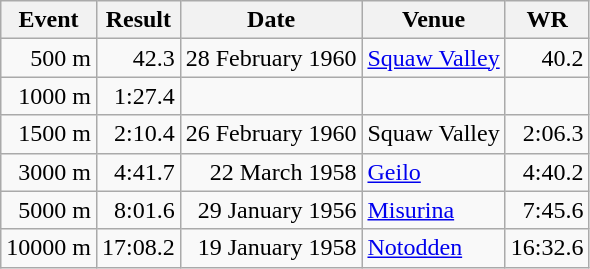<table class="wikitable">
<tr>
<th>Event</th>
<th>Result</th>
<th>Date</th>
<th>Venue</th>
<th>WR</th>
</tr>
<tr align="right">
<td>500 m</td>
<td>42.3</td>
<td>28 February 1960</td>
<td align="left"><a href='#'>Squaw Valley</a></td>
<td>40.2</td>
</tr>
<tr align="right">
<td>1000 m</td>
<td>1:27.4</td>
<td></td>
<td></td>
<td></td>
</tr>
<tr align="right">
<td>1500 m</td>
<td>2:10.4</td>
<td>26 February 1960</td>
<td align="left">Squaw Valley</td>
<td>2:06.3</td>
</tr>
<tr align="right">
<td>3000 m</td>
<td>4:41.7</td>
<td>22 March 1958</td>
<td align="left"><a href='#'>Geilo</a></td>
<td>4:40.2</td>
</tr>
<tr align="right">
<td>5000 m</td>
<td>8:01.6</td>
<td>29 January 1956</td>
<td align="left"><a href='#'>Misurina</a></td>
<td>7:45.6</td>
</tr>
<tr align="right">
<td>10000 m</td>
<td>17:08.2</td>
<td>19 January 1958</td>
<td align="left"><a href='#'>Notodden</a></td>
<td>16:32.6</td>
</tr>
</table>
